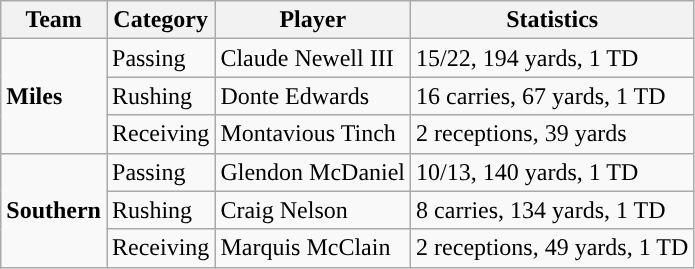<table class="wikitable" style="float: left;">
<tr>
<th>Team</th>
<th>Category</th>
<th>Player</th>
<th>Statistics</th>
</tr>
<tr>
<td rowspan=3><strong>Miles</strong></td>
<td>Passing</td>
<td>Claude Newell III</td>
<td>15/22, 194 yards, 1 TD</td>
</tr>
<tr>
<td>Rushing</td>
<td>Donte Edwards</td>
<td>16 carries, 67 yards, 1 TD</td>
</tr>
<tr>
<td>Receiving</td>
<td>Montavious Tinch</td>
<td>2 receptions, 39 yards</td>
</tr>
<tr>
<td rowspan=3><strong>Southern</strong></td>
<td>Passing</td>
<td>Glendon McDaniel</td>
<td>10/13, 140 yards, 1 TD</td>
</tr>
<tr>
<td>Rushing</td>
<td>Craig Nelson</td>
<td>8 carries, 134 yards, 1 TD</td>
</tr>
<tr>
<td>Receiving</td>
<td>Marquis McClain</td>
<td>2 receptions, 49 yards, 1 TD</td>
</tr>
</table>
